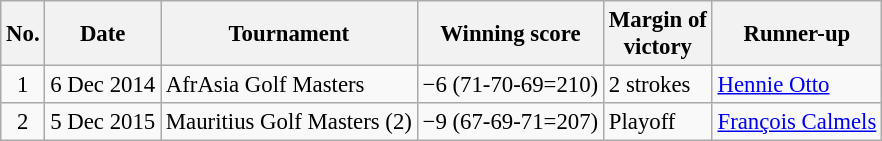<table class="wikitable" style="font-size:95%;">
<tr>
<th>No.</th>
<th>Date</th>
<th>Tournament</th>
<th>Winning score</th>
<th>Margin of<br>victory</th>
<th>Runner-up</th>
</tr>
<tr>
<td align=center>1</td>
<td align=right>6 Dec 2014</td>
<td>AfrAsia Golf Masters</td>
<td>−6 (71-70-69=210)</td>
<td>2 strokes</td>
<td> <a href='#'>Hennie Otto</a></td>
</tr>
<tr>
<td align=center>2</td>
<td align=right>5 Dec 2015</td>
<td>Mauritius Golf Masters (2)</td>
<td>−9 (67-69-71=207)</td>
<td>Playoff</td>
<td> <a href='#'>François Calmels</a></td>
</tr>
</table>
